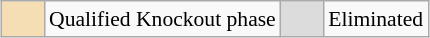<table class="wikitable" style="margin:0.5em;font-size:90%;text-align:center">
<tr>
<td bgcolor=wheat>      </td>
<td>Qualified Knockout phase</td>
<td bgcolor=#DCDCDC>      </td>
<td>Eliminated</td>
</tr>
</table>
